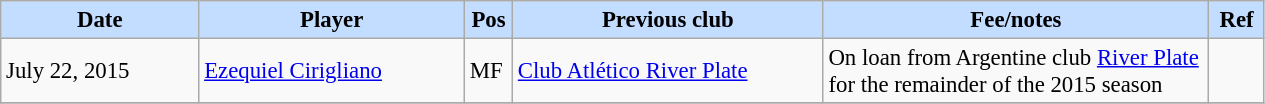<table class="wikitable" style="text-align:left; font-size:95%;">
<tr>
<th style="background:#c2ddff; width:125px;">Date</th>
<th style="background:#c2ddff; width:170px;">Player</th>
<th style="background:#c2ddff; width:25px;">Pos</th>
<th style="background:#c2ddff; width:200px;">Previous club</th>
<th style="background:#c2ddff; width:250px;">Fee/notes</th>
<th style="background:#c2ddff; width:30px;">Ref</th>
</tr>
<tr>
<td>July 22, 2015</td>
<td> <a href='#'>Ezequiel Cirigliano</a></td>
<td>MF</td>
<td> <a href='#'>Club Atlético River Plate</a></td>
<td>On loan from Argentine club <a href='#'>River Plate</a> for the remainder of the 2015 season</td>
<td></td>
</tr>
<tr>
</tr>
</table>
